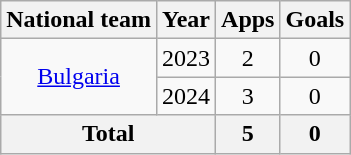<table class=wikitable style=text-align:center>
<tr>
<th>National team</th>
<th>Year</th>
<th>Apps</th>
<th>Goals</th>
</tr>
<tr>
<td rowspan="2"><a href='#'>Bulgaria</a></td>
<td>2023</td>
<td>2</td>
<td>0</td>
</tr>
<tr>
<td>2024</td>
<td>3</td>
<td>0</td>
</tr>
<tr>
<th colspan="2">Total</th>
<th>5</th>
<th>0</th>
</tr>
</table>
